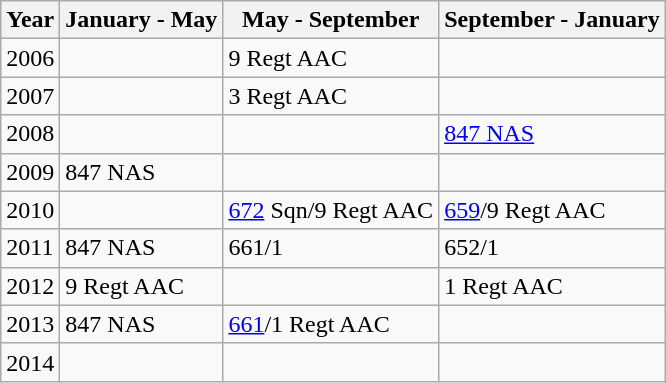<table class="wikitable">
<tr>
<th>Year</th>
<th>January - May</th>
<th>May - September</th>
<th>September - January</th>
</tr>
<tr>
<td>2006</td>
<td></td>
<td>9 Regt AAC</td>
<td></td>
</tr>
<tr>
<td>2007</td>
<td></td>
<td>3 Regt AAC</td>
<td></td>
</tr>
<tr>
<td>2008</td>
<td></td>
<td></td>
<td><a href='#'>847 NAS</a></td>
</tr>
<tr>
<td>2009</td>
<td>847 NAS</td>
<td></td>
<td></td>
</tr>
<tr>
<td>2010</td>
<td></td>
<td><a href='#'>672</a> Sqn/9 Regt AAC</td>
<td><a href='#'>659</a>/9 Regt AAC</td>
</tr>
<tr>
<td>2011</td>
<td>847 NAS</td>
<td>661/1</td>
<td>652/1</td>
</tr>
<tr>
<td>2012</td>
<td>9 Regt AAC</td>
<td></td>
<td>1 Regt AAC</td>
</tr>
<tr>
<td>2013</td>
<td>847 NAS</td>
<td><a href='#'>661</a>/1 Regt AAC</td>
<td></td>
</tr>
<tr>
<td>2014</td>
<td></td>
<td></td>
<td></td>
</tr>
</table>
